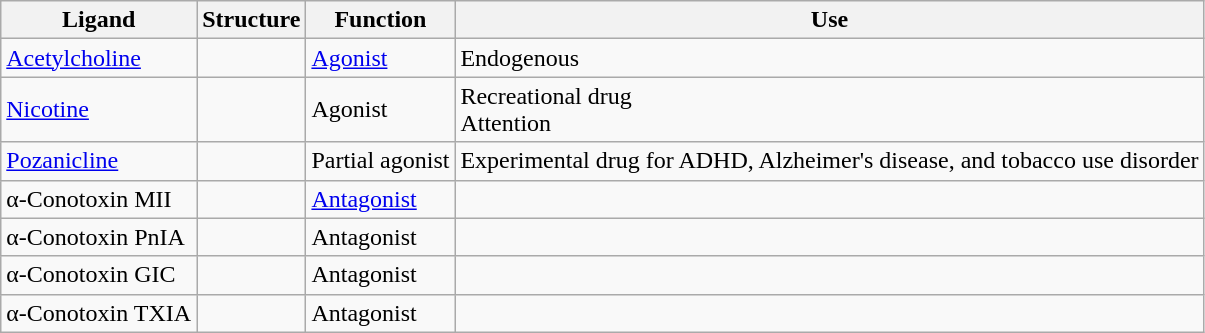<table class="wikitable">
<tr>
<th>Ligand</th>
<th>Structure</th>
<th>Function</th>
<th>Use</th>
</tr>
<tr>
<td><a href='#'>Acetylcholine</a></td>
<td></td>
<td><a href='#'>Agonist</a></td>
<td>Endogenous</td>
</tr>
<tr>
<td><a href='#'>Nicotine</a></td>
<td></td>
<td>Agonist</td>
<td>Recreational drug<br>Attention</td>
</tr>
<tr>
<td><a href='#'>Pozanicline</a></td>
<td></td>
<td>Partial agonist</td>
<td>Experimental drug for ADHD,  Alzheimer's disease, and tobacco use disorder</td>
</tr>
<tr>
<td>α-Conotoxin MII</td>
<td></td>
<td><a href='#'>Antagonist</a></td>
<td></td>
</tr>
<tr>
<td>α-Conotoxin PnIA</td>
<td></td>
<td>Antagonist</td>
<td></td>
</tr>
<tr>
<td>α-Conotoxin GIC</td>
<td></td>
<td>Antagonist</td>
<td></td>
</tr>
<tr>
<td>α-Conotoxin TXIA</td>
<td></td>
<td>Antagonist</td>
<td></td>
</tr>
</table>
